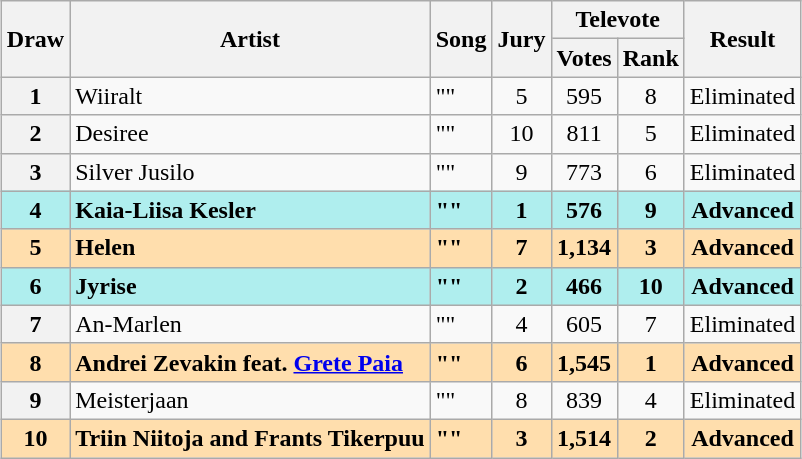<table class="sortable wikitable plainrowheaders" style="margin: 1em auto 1em auto; text-align:center;">
<tr>
<th scope="col" rowspan="2">Draw</th>
<th scope="col" rowspan="2">Artist</th>
<th scope="col" rowspan="2">Song</th>
<th scope="col" rowspan="2">Jury</th>
<th scope="col" colspan="2">Televote</th>
<th scope="col" rowspan="2">Result</th>
</tr>
<tr>
<th>Votes</th>
<th>Rank</th>
</tr>
<tr>
<th scope="row" style="text-align:center;">1</th>
<td align="left">Wiiralt</td>
<td align="left">""</td>
<td>5</td>
<td>595</td>
<td>8</td>
<td>Eliminated</td>
</tr>
<tr>
<th scope="row" style="text-align:center;">2</th>
<td align="left">Desiree</td>
<td align="left">""</td>
<td>10</td>
<td>811</td>
<td>5</td>
<td>Eliminated</td>
</tr>
<tr>
<th scope="row" style="text-align:center;">3</th>
<td align="left">Silver Jusilo</td>
<td align="left">""</td>
<td>9</td>
<td>773</td>
<td>6</td>
<td>Eliminated</td>
</tr>
<tr style="font-weight:bold; background:paleturquoise;">
<th scope="row" style="text-align:center; font-weight:bold; background:paleturquoise;">4</th>
<td align="left">Kaia-Liisa Kesler</td>
<td align="left">""</td>
<td>1</td>
<td>576</td>
<td>9</td>
<td>Advanced</td>
</tr>
<tr style="font-weight:bold; background:navajowhite;">
<th scope="row" style="text-align:center; font-weight:bold; background:navajowhite;">5</th>
<td align="left">Helen</td>
<td align="left">""</td>
<td>7</td>
<td>1,134</td>
<td>3</td>
<td>Advanced</td>
</tr>
<tr style="font-weight:bold; background:paleturquoise;">
<th scope="row" style="text-align:center; font-weight:bold; background:paleturquoise;">6</th>
<td align="left">Jyrise</td>
<td align="left">""</td>
<td>2</td>
<td>466</td>
<td>10</td>
<td>Advanced</td>
</tr>
<tr>
<th scope="row" style="text-align:center;">7</th>
<td align="left">An-Marlen</td>
<td align="left">""</td>
<td>4</td>
<td>605</td>
<td>7</td>
<td>Eliminated</td>
</tr>
<tr style="font-weight:bold; background:navajowhite;">
<th scope="row" style="text-align:center; font-weight:bold; background:navajowhite;">8</th>
<td align="left">Andrei Zevakin feat. <a href='#'>Grete Paia</a></td>
<td align="left">""</td>
<td>6</td>
<td>1,545</td>
<td>1</td>
<td>Advanced</td>
</tr>
<tr>
<th scope="row" style="text-align:center;">9</th>
<td align="left">Meisterjaan</td>
<td align="left">""</td>
<td>8</td>
<td>839</td>
<td>4</td>
<td>Eliminated</td>
</tr>
<tr style="font-weight:bold; background:navajowhite;">
<th scope="row" style="text-align:center; font-weight:bold; background:navajowhite;">10</th>
<td align="left">Triin Niitoja and Frants Tikerpuu</td>
<td align="left">""</td>
<td>3</td>
<td>1,514</td>
<td>2</td>
<td>Advanced</td>
</tr>
</table>
